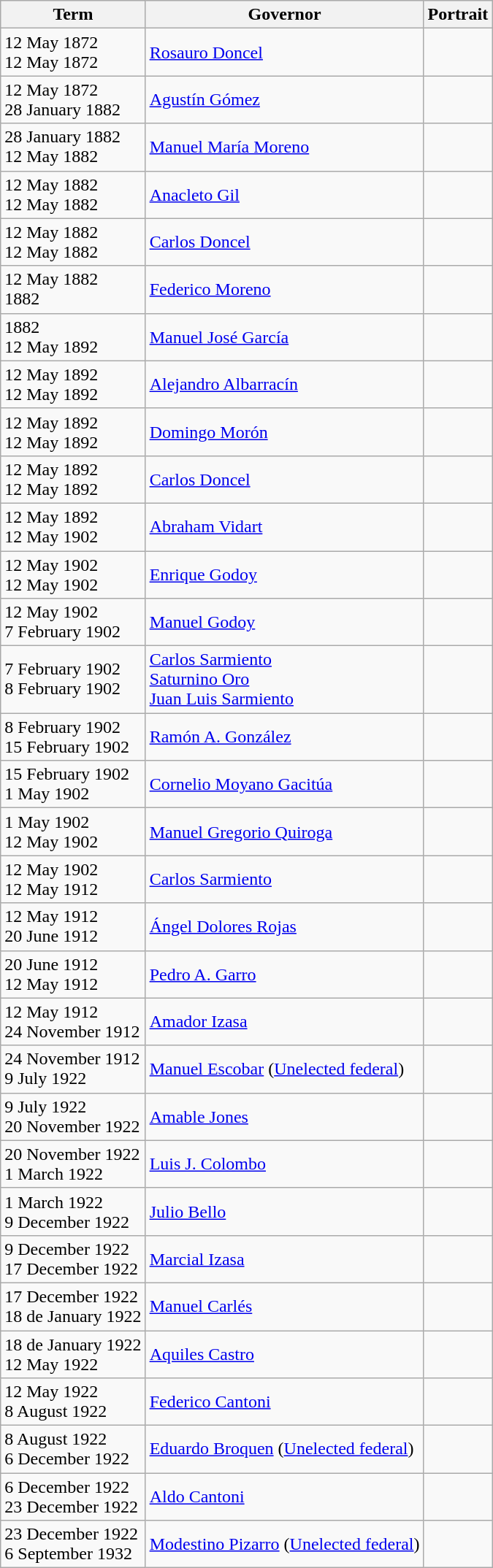<table class="wikitable sortable">
<tr>
<th>Term</th>
<th>Governor</th>
<th>Portrait</th>
</tr>
<tr>
<td>12 May 1872 <br> 12 May 1872</td>
<td><a href='#'>Rosauro Doncel</a></td>
<td></td>
</tr>
<tr>
<td>12 May 1872 <br> 28 January 1882</td>
<td><a href='#'>Agustín Gómez</a></td>
<td></td>
</tr>
<tr>
<td>28 January 1882 <br> 12 May 1882</td>
<td><a href='#'>Manuel María Moreno</a></td>
<td></td>
</tr>
<tr>
<td>12 May 1882 <br> 12 May 1882</td>
<td><a href='#'>Anacleto Gil</a></td>
<td></td>
</tr>
<tr>
<td>12 May 1882 <br> 12 May 1882</td>
<td><a href='#'>Carlos Doncel</a></td>
<td></td>
</tr>
<tr>
<td>12 May 1882 <br> 1882</td>
<td><a href='#'>Federico Moreno</a></td>
<td></td>
</tr>
<tr>
<td>1882 <br> 12 May 1892</td>
<td><a href='#'>Manuel José García</a></td>
<td></td>
</tr>
<tr>
<td>12 May 1892 <br> 12 May 1892</td>
<td><a href='#'>Alejandro Albarracín</a></td>
<td></td>
</tr>
<tr>
<td>12 May 1892 <br> 12 May 1892</td>
<td><a href='#'>Domingo Morón</a></td>
<td></td>
</tr>
<tr>
<td>12 May 1892 <br> 12 May 1892</td>
<td><a href='#'>Carlos Doncel</a></td>
<td></td>
</tr>
<tr>
<td>12 May 1892 <br> 12 May 1902</td>
<td><a href='#'>Abraham Vidart</a></td>
<td></td>
</tr>
<tr>
<td>12 May 1902 <br> 12 May 1902</td>
<td><a href='#'>Enrique Godoy</a></td>
<td></td>
</tr>
<tr>
<td>12 May 1902 <br> 7 February 1902</td>
<td><a href='#'>Manuel Godoy</a></td>
<td></td>
</tr>
<tr>
<td>7 February 1902 <br> 8 February 1902</td>
<td><a href='#'>Carlos Sarmiento</a><br><a href='#'>Saturnino Oro</a><br><a href='#'>Juan Luis Sarmiento</a></td>
<td></td>
</tr>
<tr>
<td>8 February 1902 <br> 15 February 1902</td>
<td><a href='#'>Ramón A. González</a></td>
<td></td>
</tr>
<tr>
<td>15 February 1902 <br> 1 May 1902</td>
<td><a href='#'>Cornelio Moyano Gacitúa</a></td>
<td></td>
</tr>
<tr>
<td>1 May 1902 <br> 12 May 1902</td>
<td><a href='#'>Manuel Gregorio Quiroga</a></td>
<td></td>
</tr>
<tr>
<td>12 May 1902 <br> 12 May 1912</td>
<td><a href='#'>Carlos Sarmiento</a></td>
<td></td>
</tr>
<tr>
<td>12 May 1912 <br> 20 June 1912</td>
<td><a href='#'>Ángel Dolores Rojas</a></td>
<td></td>
</tr>
<tr>
<td>20 June 1912 <br> 12 May 1912</td>
<td><a href='#'>Pedro A. Garro</a></td>
<td></td>
</tr>
<tr>
<td>12 May 1912 <br> 24 November 1912</td>
<td><a href='#'>Amador Izasa</a></td>
<td></td>
</tr>
<tr>
<td>24 November 1912 <br> 9 July 1922</td>
<td><a href='#'>Manuel Escobar</a> (<a href='#'>Unelected federal</a>)</td>
<td></td>
</tr>
<tr>
<td>9 July 1922 <br> 20 November 1922</td>
<td><a href='#'>Amable Jones</a></td>
<td></td>
</tr>
<tr>
<td>20 November 1922 <br> 1 March 1922</td>
<td><a href='#'>Luis J. Colombo</a></td>
<td></td>
</tr>
<tr>
<td>1 March 1922 <br> 9 December 1922</td>
<td><a href='#'>Julio Bello</a></td>
<td></td>
</tr>
<tr>
<td>9 December 1922 <br> 17 December 1922</td>
<td><a href='#'>Marcial Izasa</a></td>
<td></td>
</tr>
<tr>
<td>17 December 1922 <br> 18 de January 1922</td>
<td><a href='#'>Manuel Carlés</a></td>
<td></td>
</tr>
<tr>
<td>18 de January 1922 <br> 12 May 1922</td>
<td><a href='#'>Aquiles Castro</a></td>
<td></td>
</tr>
<tr>
<td>12 May 1922 <br> 8 August 1922</td>
<td><a href='#'>Federico Cantoni</a></td>
<td></td>
</tr>
<tr>
<td>8 August 1922 <br> 6 December 1922</td>
<td><a href='#'>Eduardo Broquen</a> (<a href='#'>Unelected federal</a>)</td>
<td></td>
</tr>
<tr>
<td>6 December 1922 <br> 23 December 1922</td>
<td><a href='#'>Aldo Cantoni</a></td>
<td></td>
</tr>
<tr>
<td>23 December 1922 <br> 6 September 1932</td>
<td><a href='#'>Modestino Pizarro</a> (<a href='#'>Unelected federal</a>)</td>
<td></td>
</tr>
</table>
